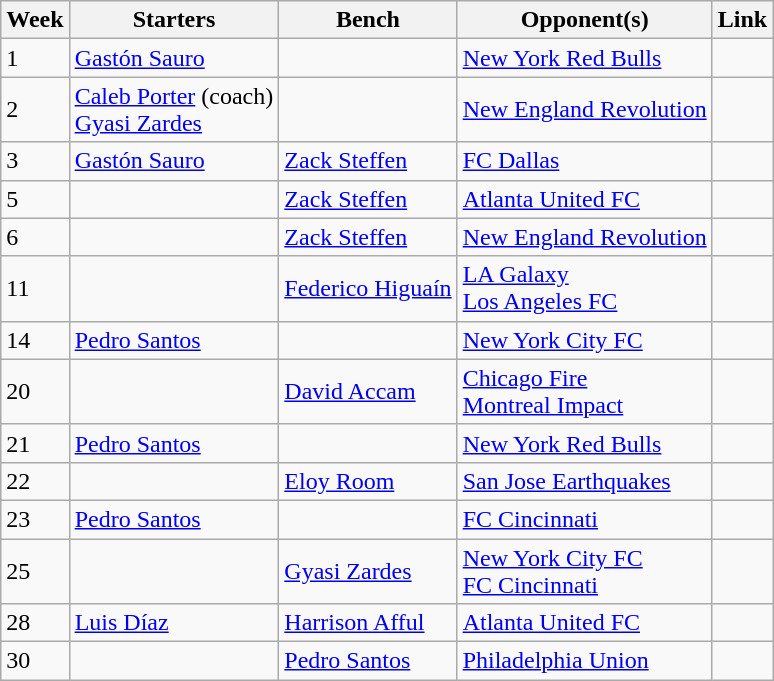<table class=wikitable style="display:inline-table;">
<tr>
<th>Week</th>
<th>Starters</th>
<th>Bench</th>
<th>Opponent(s)</th>
<th>Link</th>
</tr>
<tr>
<td>1</td>
<td> <a href='#'>Gastón Sauro</a></td>
<td></td>
<td> <a href='#'>New York Red Bulls</a></td>
<td></td>
</tr>
<tr>
<td>2</td>
<td> <a href='#'>Caleb Porter</a> (coach)<br> <a href='#'>Gyasi Zardes</a></td>
<td></td>
<td> <a href='#'>New England Revolution</a></td>
<td></td>
</tr>
<tr>
<td>3</td>
<td> <a href='#'>Gastón Sauro</a></td>
<td> <a href='#'>Zack Steffen</a></td>
<td> <a href='#'>FC Dallas</a></td>
<td></td>
</tr>
<tr>
<td>5</td>
<td></td>
<td> <a href='#'>Zack Steffen</a></td>
<td> <a href='#'>Atlanta United FC</a></td>
<td></td>
</tr>
<tr>
<td>6</td>
<td></td>
<td> <a href='#'>Zack Steffen</a></td>
<td> <a href='#'>New England Revolution</a></td>
<td></td>
</tr>
<tr>
<td>11</td>
<td></td>
<td> <a href='#'>Federico Higuaín</a></td>
<td> <a href='#'>LA Galaxy</a><br> <a href='#'>Los Angeles FC</a></td>
<td></td>
</tr>
<tr>
<td>14</td>
<td> <a href='#'>Pedro Santos</a></td>
<td></td>
<td> <a href='#'>New York City FC</a></td>
<td></td>
</tr>
<tr>
<td>20</td>
<td></td>
<td> <a href='#'>David Accam</a></td>
<td> <a href='#'>Chicago Fire</a><br> <a href='#'>Montreal Impact</a></td>
<td></td>
</tr>
<tr>
<td>21</td>
<td> <a href='#'>Pedro Santos</a></td>
<td></td>
<td> <a href='#'>New York Red Bulls</a></td>
<td></td>
</tr>
<tr>
<td>22</td>
<td></td>
<td> <a href='#'>Eloy Room</a></td>
<td> <a href='#'>San Jose Earthquakes</a></td>
<td></td>
</tr>
<tr>
<td>23</td>
<td> <a href='#'>Pedro Santos</a></td>
<td></td>
<td> <a href='#'>FC Cincinnati</a></td>
<td></td>
</tr>
<tr>
<td>25</td>
<td></td>
<td> <a href='#'>Gyasi Zardes</a></td>
<td> <a href='#'>New York City FC</a><br> <a href='#'>FC Cincinnati</a></td>
<td></td>
</tr>
<tr>
<td>28</td>
<td> <a href='#'>Luis Díaz</a></td>
<td> <a href='#'>Harrison Afful</a></td>
<td> <a href='#'>Atlanta United FC</a></td>
<td></td>
</tr>
<tr>
<td>30</td>
<td></td>
<td> <a href='#'>Pedro Santos</a></td>
<td> <a href='#'>Philadelphia Union</a></td>
<td></td>
</tr>
</table>
